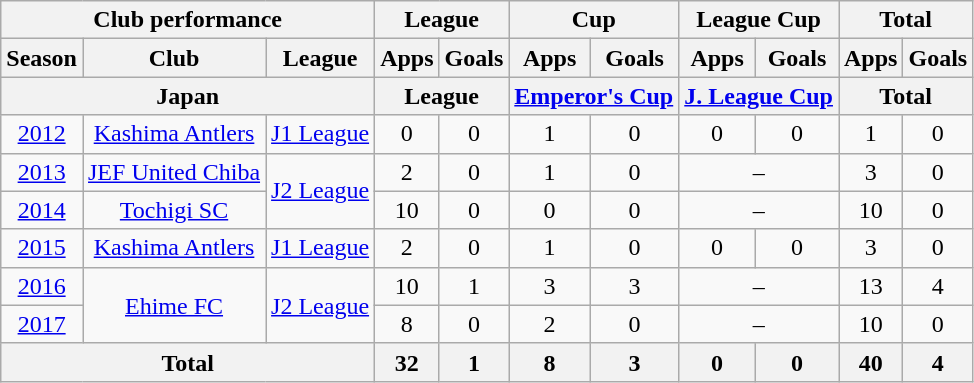<table class="wikitable" style="text-align:center;">
<tr>
<th colspan=3>Club performance</th>
<th colspan=2>League</th>
<th colspan=2>Cup</th>
<th colspan=2>League Cup</th>
<th colspan=2>Total</th>
</tr>
<tr>
<th>Season</th>
<th>Club</th>
<th>League</th>
<th>Apps</th>
<th>Goals</th>
<th>Apps</th>
<th>Goals</th>
<th>Apps</th>
<th>Goals</th>
<th>Apps</th>
<th>Goals</th>
</tr>
<tr>
<th colspan=3>Japan</th>
<th colspan=2>League</th>
<th colspan=2><a href='#'>Emperor's Cup</a></th>
<th colspan=2><a href='#'>J. League Cup</a></th>
<th colspan=2>Total</th>
</tr>
<tr>
<td><a href='#'>2012</a></td>
<td><a href='#'>Kashima Antlers</a></td>
<td><a href='#'>J1 League</a></td>
<td>0</td>
<td>0</td>
<td>1</td>
<td>0</td>
<td>0</td>
<td>0</td>
<td>1</td>
<td>0</td>
</tr>
<tr>
<td><a href='#'>2013</a></td>
<td><a href='#'>JEF United Chiba</a></td>
<td rowspan="2"><a href='#'>J2 League</a></td>
<td>2</td>
<td>0</td>
<td>1</td>
<td>0</td>
<td colspan="2">–</td>
<td>3</td>
<td>0</td>
</tr>
<tr>
<td><a href='#'>2014</a></td>
<td><a href='#'>Tochigi SC</a></td>
<td>10</td>
<td>0</td>
<td>0</td>
<td>0</td>
<td colspan="2">–</td>
<td>10</td>
<td>0</td>
</tr>
<tr>
<td><a href='#'>2015</a></td>
<td><a href='#'>Kashima Antlers</a></td>
<td><a href='#'>J1 League</a></td>
<td>2</td>
<td>0</td>
<td>1</td>
<td>0</td>
<td>0</td>
<td>0</td>
<td>3</td>
<td>0</td>
</tr>
<tr>
<td><a href='#'>2016</a></td>
<td rowspan="2"><a href='#'>Ehime FC</a></td>
<td rowspan="2"><a href='#'>J2 League</a></td>
<td>10</td>
<td>1</td>
<td>3</td>
<td>3</td>
<td colspan="2">–</td>
<td>13</td>
<td>4</td>
</tr>
<tr>
<td><a href='#'>2017</a></td>
<td>8</td>
<td>0</td>
<td>2</td>
<td>0</td>
<td colspan="2">–</td>
<td>10</td>
<td>0</td>
</tr>
<tr>
<th colspan=3>Total</th>
<th>32</th>
<th>1</th>
<th>8</th>
<th>3</th>
<th>0</th>
<th>0</th>
<th>40</th>
<th>4</th>
</tr>
</table>
